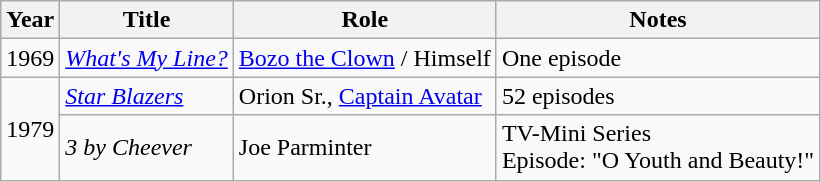<table class="wikitable">
<tr>
<th>Year</th>
<th>Title</th>
<th>Role</th>
<th>Notes</th>
</tr>
<tr>
<td>1969</td>
<td><em><a href='#'>What's My Line?</a></em></td>
<td><a href='#'>Bozo the Clown</a> / Himself</td>
<td>One episode</td>
</tr>
<tr>
<td rowspan="2">1979</td>
<td><em><a href='#'>Star Blazers</a></em></td>
<td>Orion Sr., <a href='#'>Captain Avatar</a></td>
<td>52 episodes</td>
</tr>
<tr>
<td><em>3 by Cheever</em></td>
<td>Joe Parminter</td>
<td>TV-Mini Series<br>Episode: "O Youth and Beauty!"</td>
</tr>
</table>
